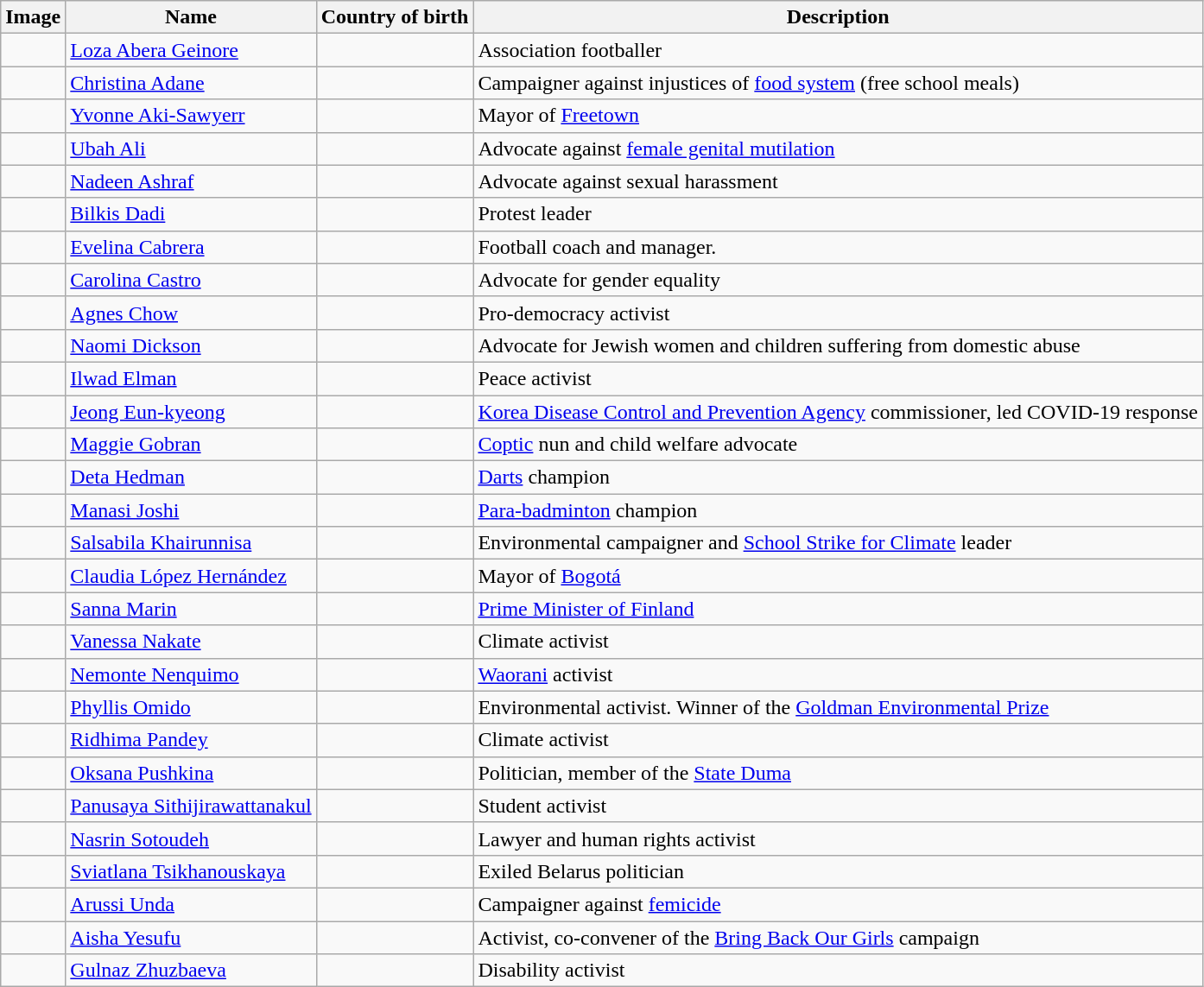<table class="wikitable sortable">
<tr>
<th>Image</th>
<th>Name</th>
<th>Country of birth</th>
<th>Description</th>
</tr>
<tr>
<td></td>
<td><a href='#'>Loza Abera Geinore</a></td>
<td></td>
<td>Association footballer</td>
</tr>
<tr>
<td></td>
<td><a href='#'>Christina Adane</a></td>
<td></td>
<td>Campaigner against injustices of <a href='#'>food system</a> (free school meals)</td>
</tr>
<tr>
<td></td>
<td><a href='#'>Yvonne Aki-Sawyerr</a></td>
<td></td>
<td>Mayor of <a href='#'>Freetown</a></td>
</tr>
<tr>
<td></td>
<td><a href='#'>Ubah Ali</a></td>
<td></td>
<td>Advocate against <a href='#'>female genital mutilation</a></td>
</tr>
<tr>
<td></td>
<td><a href='#'>Nadeen Ashraf</a></td>
<td></td>
<td>Advocate against sexual harassment</td>
</tr>
<tr>
<td></td>
<td><a href='#'>Bilkis Dadi</a></td>
<td></td>
<td>Protest leader</td>
</tr>
<tr>
<td></td>
<td><a href='#'>Evelina Cabrera</a></td>
<td></td>
<td>Football coach and manager.</td>
</tr>
<tr>
<td></td>
<td><a href='#'>Carolina Castro</a></td>
<td></td>
<td>Advocate for gender equality</td>
</tr>
<tr>
<td></td>
<td><a href='#'>Agnes Chow</a></td>
<td></td>
<td>Pro-democracy activist</td>
</tr>
<tr>
<td></td>
<td><a href='#'>Naomi Dickson</a></td>
<td></td>
<td>Advocate for Jewish women and children suffering from domestic abuse</td>
</tr>
<tr>
<td></td>
<td><a href='#'>Ilwad Elman</a></td>
<td></td>
<td>Peace activist</td>
</tr>
<tr>
<td></td>
<td><a href='#'>Jeong Eun-kyeong</a></td>
<td></td>
<td><a href='#'>Korea Disease Control and Prevention Agency</a> commissioner, led COVID-19 response</td>
</tr>
<tr>
<td></td>
<td><a href='#'>Maggie Gobran</a></td>
<td></td>
<td><a href='#'>Coptic</a> nun and child welfare advocate</td>
</tr>
<tr>
<td></td>
<td><a href='#'>Deta Hedman</a></td>
<td></td>
<td><a href='#'>Darts</a> champion</td>
</tr>
<tr>
<td></td>
<td><a href='#'>Manasi Joshi</a></td>
<td></td>
<td><a href='#'>Para-badminton</a> champion</td>
</tr>
<tr>
<td></td>
<td><a href='#'>Salsabila Khairunnisa</a></td>
<td></td>
<td>Environmental campaigner and <a href='#'>School Strike for Climate</a> leader</td>
</tr>
<tr>
<td></td>
<td><a href='#'>Claudia López Hernández</a></td>
<td></td>
<td>Mayor of <a href='#'>Bogotá</a></td>
</tr>
<tr>
<td></td>
<td><a href='#'>Sanna Marin</a></td>
<td></td>
<td><a href='#'>Prime Minister of Finland</a></td>
</tr>
<tr>
<td></td>
<td><a href='#'>Vanessa Nakate</a></td>
<td></td>
<td>Climate activist</td>
</tr>
<tr>
<td></td>
<td><a href='#'>Nemonte Nenquimo</a></td>
<td></td>
<td><a href='#'>Waorani</a> activist</td>
</tr>
<tr>
<td></td>
<td><a href='#'>Phyllis Omido</a></td>
<td></td>
<td>Environmental activist. Winner of the <a href='#'>Goldman Environmental Prize</a></td>
</tr>
<tr>
<td></td>
<td><a href='#'>Ridhima Pandey</a></td>
<td></td>
<td>Climate activist</td>
</tr>
<tr>
<td></td>
<td><a href='#'>Oksana Pushkina</a></td>
<td></td>
<td>Politician, member of the <a href='#'>State Duma</a></td>
</tr>
<tr>
<td></td>
<td><a href='#'>Panusaya Sithijirawattanakul</a></td>
<td></td>
<td>Student activist</td>
</tr>
<tr>
<td></td>
<td><a href='#'>Nasrin Sotoudeh</a></td>
<td></td>
<td>Lawyer and human rights activist</td>
</tr>
<tr>
<td></td>
<td><a href='#'>Sviatlana Tsikhanouskaya</a></td>
<td></td>
<td>Exiled Belarus politician</td>
</tr>
<tr>
<td></td>
<td><a href='#'>Arussi Unda</a></td>
<td></td>
<td>Campaigner against <a href='#'>femicide</a></td>
</tr>
<tr>
<td></td>
<td><a href='#'>Aisha Yesufu</a></td>
<td></td>
<td>Activist, co-convener of the <a href='#'>Bring Back Our Girls</a> campaign</td>
</tr>
<tr>
<td></td>
<td><a href='#'>Gulnaz Zhuzbaeva</a></td>
<td></td>
<td>Disability activist</td>
</tr>
</table>
